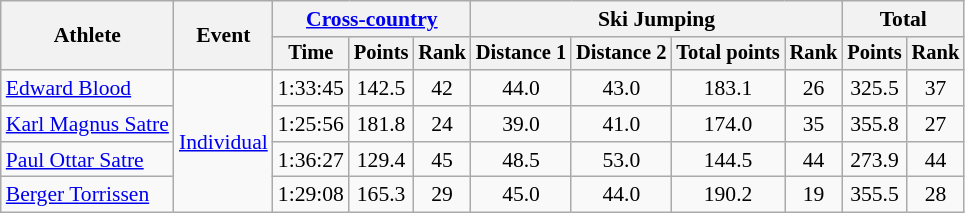<table class=wikitable style=font-size:90%;text-align:center>
<tr>
<th rowspan=2>Athlete</th>
<th rowspan=2>Event</th>
<th colspan=3><a href='#'>Cross-country</a></th>
<th colspan=4>Ski Jumping</th>
<th colspan=2>Total</th>
</tr>
<tr style=font-size:95%>
<th>Time</th>
<th>Points</th>
<th>Rank</th>
<th>Distance 1</th>
<th>Distance 2</th>
<th>Total points</th>
<th>Rank</th>
<th>Points</th>
<th>Rank</th>
</tr>
<tr>
<td align=left><a href='#'>Edward Blood</a></td>
<td align=left rowspan=4><a href='#'>Individual</a></td>
<td>1:33:45</td>
<td>142.5</td>
<td>42</td>
<td>44.0</td>
<td>43.0</td>
<td>183.1</td>
<td>26</td>
<td>325.5</td>
<td>37</td>
</tr>
<tr>
<td align=left><a href='#'>Karl Magnus Satre</a></td>
<td>1:25:56</td>
<td>181.8</td>
<td>24</td>
<td>39.0</td>
<td>41.0</td>
<td>174.0</td>
<td>35</td>
<td>355.8</td>
<td>27</td>
</tr>
<tr>
<td align=left><a href='#'>Paul Ottar Satre</a></td>
<td>1:36:27</td>
<td>129.4</td>
<td>45</td>
<td>48.5</td>
<td>53.0</td>
<td>144.5</td>
<td>44</td>
<td>273.9</td>
<td>44</td>
</tr>
<tr>
<td align=left><a href='#'>Berger Torrissen</a></td>
<td>1:29:08</td>
<td>165.3</td>
<td>29</td>
<td>45.0</td>
<td>44.0</td>
<td>190.2</td>
<td>19</td>
<td>355.5</td>
<td>28</td>
</tr>
</table>
